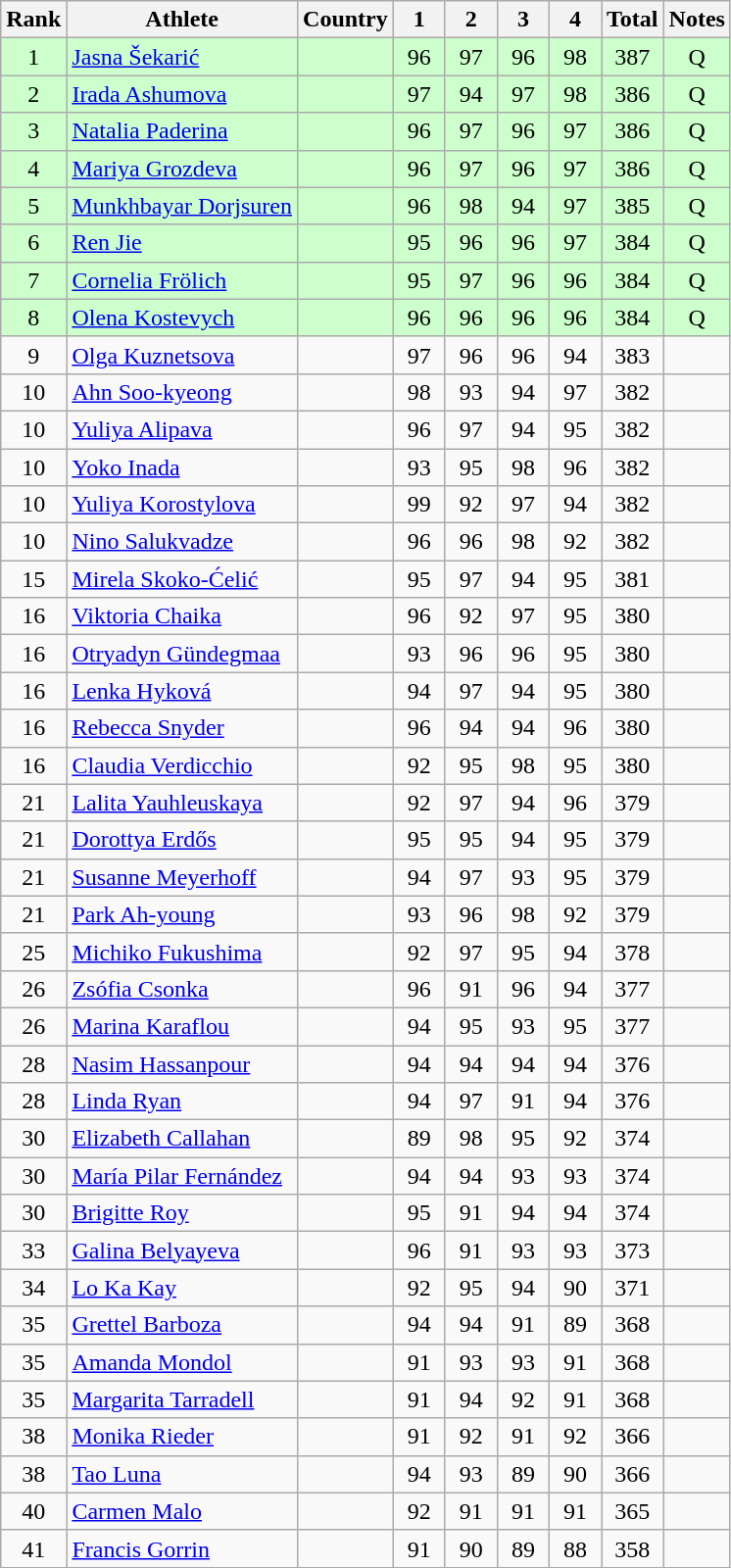<table class="wikitable sortable" style="text-align: center">
<tr>
<th>Rank</th>
<th>Athlete</th>
<th>Country</th>
<th class="unsortable" style="width: 28px">1</th>
<th class="unsortable" style="width: 28px">2</th>
<th class="unsortable" style="width: 28px">3</th>
<th class="unsortable" style="width: 28px">4</th>
<th>Total</th>
<th class="unsortable">Notes</th>
</tr>
<tr bgcolor=#ccffcc>
<td>1</td>
<td style="text-align: left"><a href='#'>Jasna Šekarić</a></td>
<td style="text-align: left"></td>
<td>96</td>
<td>97</td>
<td>96</td>
<td>98</td>
<td>387</td>
<td>Q</td>
</tr>
<tr bgcolor=#ccffcc>
<td>2</td>
<td style="text-align: left"><a href='#'>Irada Ashumova</a></td>
<td style="text-align: left"></td>
<td>97</td>
<td>94</td>
<td>97</td>
<td>98</td>
<td>386</td>
<td>Q</td>
</tr>
<tr bgcolor=#ccffcc>
<td>3</td>
<td style="text-align: left"><a href='#'>Natalia Paderina</a></td>
<td style="text-align: left"></td>
<td>96</td>
<td>97</td>
<td>96</td>
<td>97</td>
<td>386</td>
<td>Q</td>
</tr>
<tr bgcolor=#ccffcc>
<td>4</td>
<td style="text-align: left"><a href='#'>Mariya Grozdeva</a></td>
<td style="text-align: left"></td>
<td>96</td>
<td>97</td>
<td>96</td>
<td>97</td>
<td>386</td>
<td>Q</td>
</tr>
<tr bgcolor=#ccffcc>
<td>5</td>
<td style="text-align: left"><a href='#'>Munkhbayar Dorjsuren</a></td>
<td style="text-align: left"></td>
<td>96</td>
<td>98</td>
<td>94</td>
<td>97</td>
<td>385</td>
<td>Q</td>
</tr>
<tr bgcolor=#ccffcc>
<td>6</td>
<td style="text-align: left"><a href='#'>Ren Jie</a></td>
<td style="text-align: left"></td>
<td>95</td>
<td>96</td>
<td>96</td>
<td>97</td>
<td>384</td>
<td>Q</td>
</tr>
<tr bgcolor=#ccffcc>
<td>7</td>
<td style="text-align: left"><a href='#'>Cornelia Frölich</a></td>
<td style="text-align: left"></td>
<td>95</td>
<td>97</td>
<td>96</td>
<td>96</td>
<td>384</td>
<td>Q</td>
</tr>
<tr bgcolor=#ccffcc>
<td>8</td>
<td style="text-align: left"><a href='#'>Olena Kostevych</a></td>
<td style="text-align: left"></td>
<td>96</td>
<td>96</td>
<td>96</td>
<td>96</td>
<td>384</td>
<td>Q</td>
</tr>
<tr>
<td>9</td>
<td style="text-align: left"><a href='#'>Olga Kuznetsova</a></td>
<td style="text-align: left"></td>
<td>97</td>
<td>96</td>
<td>96</td>
<td>94</td>
<td>383</td>
<td></td>
</tr>
<tr>
<td>10</td>
<td style="text-align: left"><a href='#'>Ahn Soo-kyeong</a></td>
<td style="text-align: left"></td>
<td>98</td>
<td>93</td>
<td>94</td>
<td>97</td>
<td>382</td>
<td></td>
</tr>
<tr>
<td>10</td>
<td style="text-align: left"><a href='#'>Yuliya Alipava</a></td>
<td style="text-align: left"></td>
<td>96</td>
<td>97</td>
<td>94</td>
<td>95</td>
<td>382</td>
<td></td>
</tr>
<tr>
<td>10</td>
<td style="text-align: left"><a href='#'>Yoko Inada</a></td>
<td style="text-align: left"></td>
<td>93</td>
<td>95</td>
<td>98</td>
<td>96</td>
<td>382</td>
<td></td>
</tr>
<tr>
<td>10</td>
<td style="text-align: left"><a href='#'>Yuliya Korostylova</a></td>
<td style="text-align: left"></td>
<td>99</td>
<td>92</td>
<td>97</td>
<td>94</td>
<td>382</td>
<td></td>
</tr>
<tr>
<td>10</td>
<td style="text-align: left"><a href='#'>Nino Salukvadze</a></td>
<td style="text-align: left"></td>
<td>96</td>
<td>96</td>
<td>98</td>
<td>92</td>
<td>382</td>
<td></td>
</tr>
<tr>
<td>15</td>
<td style="text-align: left"><a href='#'>Mirela Skoko-Ćelić</a></td>
<td style="text-align: left"></td>
<td>95</td>
<td>97</td>
<td>94</td>
<td>95</td>
<td>381</td>
<td></td>
</tr>
<tr>
<td>16</td>
<td style="text-align: left"><a href='#'>Viktoria Chaika</a></td>
<td style="text-align: left"></td>
<td>96</td>
<td>92</td>
<td>97</td>
<td>95</td>
<td>380</td>
<td></td>
</tr>
<tr>
<td>16</td>
<td style="text-align: left"><a href='#'>Otryadyn Gündegmaa</a></td>
<td style="text-align: left"></td>
<td>93</td>
<td>96</td>
<td>96</td>
<td>95</td>
<td>380</td>
<td></td>
</tr>
<tr>
<td>16</td>
<td style="text-align: left"><a href='#'>Lenka Hyková</a></td>
<td style="text-align: left"></td>
<td>94</td>
<td>97</td>
<td>94</td>
<td>95</td>
<td>380</td>
<td></td>
</tr>
<tr>
<td>16</td>
<td style="text-align: left"><a href='#'>Rebecca Snyder</a></td>
<td style="text-align: left"></td>
<td>96</td>
<td>94</td>
<td>94</td>
<td>96</td>
<td>380</td>
<td></td>
</tr>
<tr>
<td>16</td>
<td style="text-align: left"><a href='#'>Claudia Verdicchio</a></td>
<td style="text-align: left"></td>
<td>92</td>
<td>95</td>
<td>98</td>
<td>95</td>
<td>380</td>
<td></td>
</tr>
<tr>
<td>21</td>
<td style="text-align: left"><a href='#'>Lalita Yauhleuskaya</a></td>
<td style="text-align: left"></td>
<td>92</td>
<td>97</td>
<td>94</td>
<td>96</td>
<td>379</td>
<td></td>
</tr>
<tr>
<td>21</td>
<td style="text-align: left"><a href='#'>Dorottya Erdős</a></td>
<td style="text-align: left"></td>
<td>95</td>
<td>95</td>
<td>94</td>
<td>95</td>
<td>379</td>
<td></td>
</tr>
<tr>
<td>21</td>
<td style="text-align: left"><a href='#'>Susanne Meyerhoff</a></td>
<td style="text-align: left"></td>
<td>94</td>
<td>97</td>
<td>93</td>
<td>95</td>
<td>379</td>
<td></td>
</tr>
<tr>
<td>21</td>
<td style="text-align: left"><a href='#'>Park Ah-young</a></td>
<td style="text-align: left"></td>
<td>93</td>
<td>96</td>
<td>98</td>
<td>92</td>
<td>379</td>
<td></td>
</tr>
<tr>
<td>25</td>
<td style="text-align: left"><a href='#'>Michiko Fukushima</a></td>
<td style="text-align: left"></td>
<td>92</td>
<td>97</td>
<td>95</td>
<td>94</td>
<td>378</td>
<td></td>
</tr>
<tr>
<td>26</td>
<td style="text-align: left"><a href='#'>Zsófia Csonka</a></td>
<td style="text-align: left"></td>
<td>96</td>
<td>91</td>
<td>96</td>
<td>94</td>
<td>377</td>
<td></td>
</tr>
<tr>
<td>26</td>
<td style="text-align: left"><a href='#'>Marina Karaflou</a></td>
<td style="text-align: left"></td>
<td>94</td>
<td>95</td>
<td>93</td>
<td>95</td>
<td>377</td>
<td></td>
</tr>
<tr>
<td>28</td>
<td style="text-align: left"><a href='#'>Nasim Hassanpour</a></td>
<td style="text-align: left"></td>
<td>94</td>
<td>94</td>
<td>94</td>
<td>94</td>
<td>376</td>
<td></td>
</tr>
<tr>
<td>28</td>
<td style="text-align: left"><a href='#'>Linda Ryan</a></td>
<td style="text-align: left"></td>
<td>94</td>
<td>97</td>
<td>91</td>
<td>94</td>
<td>376</td>
<td></td>
</tr>
<tr>
<td>30</td>
<td style="text-align: left"><a href='#'>Elizabeth Callahan</a></td>
<td style="text-align: left"></td>
<td>89</td>
<td>98</td>
<td>95</td>
<td>92</td>
<td>374</td>
<td></td>
</tr>
<tr>
<td>30</td>
<td style="text-align: left"><a href='#'>María Pilar Fernández</a></td>
<td style="text-align: left"></td>
<td>94</td>
<td>94</td>
<td>93</td>
<td>93</td>
<td>374</td>
<td></td>
</tr>
<tr>
<td>30</td>
<td style="text-align: left"><a href='#'>Brigitte Roy</a></td>
<td style="text-align: left"></td>
<td>95</td>
<td>91</td>
<td>94</td>
<td>94</td>
<td>374</td>
<td></td>
</tr>
<tr>
<td>33</td>
<td style="text-align: left"><a href='#'>Galina Belyayeva</a></td>
<td style="text-align: left"></td>
<td>96</td>
<td>91</td>
<td>93</td>
<td>93</td>
<td>373</td>
<td></td>
</tr>
<tr>
<td>34</td>
<td style="text-align: left"><a href='#'>Lo Ka Kay</a></td>
<td style="text-align: left"></td>
<td>92</td>
<td>95</td>
<td>94</td>
<td>90</td>
<td>371</td>
<td></td>
</tr>
<tr>
<td>35</td>
<td style="text-align: left"><a href='#'>Grettel Barboza</a></td>
<td style="text-align: left"></td>
<td>94</td>
<td>94</td>
<td>91</td>
<td>89</td>
<td>368</td>
<td></td>
</tr>
<tr>
<td>35</td>
<td style="text-align: left"><a href='#'>Amanda Mondol</a></td>
<td style="text-align: left"></td>
<td>91</td>
<td>93</td>
<td>93</td>
<td>91</td>
<td>368</td>
<td></td>
</tr>
<tr>
<td>35</td>
<td style="text-align: left"><a href='#'>Margarita Tarradell</a></td>
<td style="text-align: left"></td>
<td>91</td>
<td>94</td>
<td>92</td>
<td>91</td>
<td>368</td>
<td></td>
</tr>
<tr>
<td>38</td>
<td style="text-align: left"><a href='#'>Monika Rieder</a></td>
<td style="text-align: left"></td>
<td>91</td>
<td>92</td>
<td>91</td>
<td>92</td>
<td>366</td>
<td></td>
</tr>
<tr>
<td>38</td>
<td style="text-align: left"><a href='#'>Tao Luna</a></td>
<td style="text-align: left"></td>
<td>94</td>
<td>93</td>
<td>89</td>
<td>90</td>
<td>366</td>
<td></td>
</tr>
<tr>
<td>40</td>
<td style="text-align: left"><a href='#'>Carmen Malo</a></td>
<td style="text-align: left"></td>
<td>92</td>
<td>91</td>
<td>91</td>
<td>91</td>
<td>365</td>
<td></td>
</tr>
<tr>
<td>41</td>
<td style="text-align: left"><a href='#'>Francis Gorrin</a></td>
<td style="text-align: left"></td>
<td>91</td>
<td>90</td>
<td>89</td>
<td>88</td>
<td>358</td>
<td></td>
</tr>
</table>
